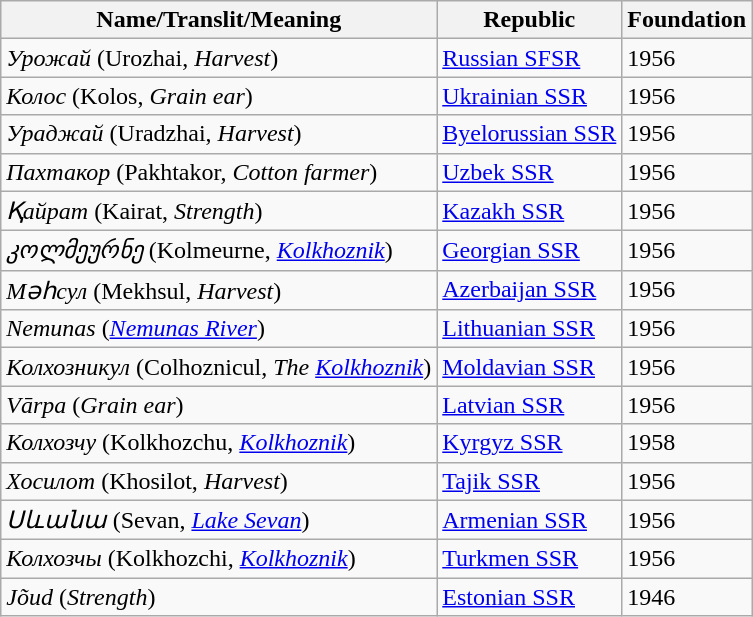<table class="wikitable">
<tr>
<th align="left"><strong>Name/Translit/Meaning<br></strong></th>
<th align="left"><strong>Republic</strong></th>
<th align="left"><strong>Foundation</strong></th>
</tr>
<tr align=left>
<td><em>Урожай</em> (Urozhai, <em>Harvest</em>)</td>
<td><a href='#'>Russian SFSR</a></td>
<td>1956</td>
</tr>
<tr align=left>
<td><em>Колос</em> (Kolos, <em>Grain ear</em>)</td>
<td><a href='#'>Ukrainian SSR</a></td>
<td>1956</td>
</tr>
<tr align=left>
<td><em>Ураджай</em> (Uradzhai, <em>Harvest</em>)</td>
<td><a href='#'>Byelorussian SSR</a></td>
<td>1956</td>
</tr>
<tr align=left>
<td><em>Пахтакор</em> (Pakhtakor, <em>Cotton farmer</em>)</td>
<td><a href='#'>Uzbek SSR</a></td>
<td>1956</td>
</tr>
<tr align=left>
<td><em>Қайрат</em> (Kairat, <em>Strength</em>)</td>
<td><a href='#'>Kazakh SSR</a></td>
<td>1956</td>
</tr>
<tr align=left>
<td><em>კოლმეურნე</em> (Kolmeurne, <em><a href='#'>Kolkhoznik</a></em>)</td>
<td><a href='#'>Georgian SSR</a></td>
<td>1956</td>
</tr>
<tr align=left>
<td><em>Мәһсул</em> (Mekhsul, <em>Harvest</em>)</td>
<td><a href='#'>Azerbaijan SSR</a></td>
<td>1956</td>
</tr>
<tr align=left>
<td><em>Nemunas</em> (<em><a href='#'>Nemunas River</a></em>)</td>
<td><a href='#'>Lithuanian SSR</a></td>
<td>1956</td>
</tr>
<tr align=left>
<td><em>Колхозникул</em> (Colhoznicul, <em>The <a href='#'>Kolkhoznik</a></em>)</td>
<td><a href='#'>Moldavian SSR</a></td>
<td>1956</td>
</tr>
<tr align=left>
<td><em>Vārpa</em> (<em>Grain ear</em>)</td>
<td><a href='#'>Latvian SSR</a></td>
<td>1956</td>
</tr>
<tr align=left>
<td><em>Колхозчу</em> (Kolkhozchu, <em><a href='#'>Kolkhoznik</a></em>)</td>
<td><a href='#'>Kyrgyz SSR</a></td>
<td>1958</td>
</tr>
<tr align=left>
<td><em>Хосилот</em> (Khosilot, <em>Harvest</em>)</td>
<td><a href='#'>Tajik SSR</a></td>
<td>1956</td>
</tr>
<tr align=left>
<td align=left><em>Սևանա</em> (Sevan, <em><a href='#'>Lake Sevan</a></em>)</td>
<td><a href='#'>Armenian SSR</a></td>
<td>1956</td>
</tr>
<tr align=left>
<td><em>Колхозчы</em> (Kolkhozchi, <em><a href='#'>Kolkhoznik</a></em>)</td>
<td><a href='#'>Turkmen SSR</a></td>
<td>1956</td>
</tr>
<tr align=left>
<td><em>Jõud</em> (<em>Strength</em>)</td>
<td><a href='#'>Estonian SSR</a></td>
<td>1946</td>
</tr>
</table>
